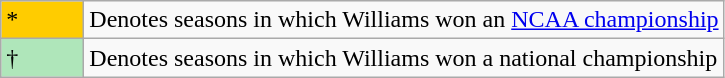<table class="wikitable">
<tr>
<td style="background:#ffcc00; width:3em;">*</td>
<td>Denotes seasons in which Williams won an <a href='#'>NCAA championship</a></td>
</tr>
<tr>
<td style="background:#afe6ba; width:3em;">†</td>
<td>Denotes seasons in which Williams won a national championship</td>
</tr>
</table>
